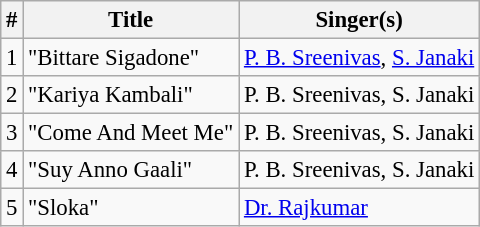<table class="wikitable" style="font-size:95%;">
<tr>
<th>#</th>
<th>Title</th>
<th>Singer(s)</th>
</tr>
<tr>
<td>1</td>
<td>"Bittare Sigadone"</td>
<td><a href='#'>P. B. Sreenivas</a>, <a href='#'>S. Janaki</a></td>
</tr>
<tr>
<td>2</td>
<td>"Kariya Kambali"</td>
<td>P. B. Sreenivas, S. Janaki</td>
</tr>
<tr>
<td>3</td>
<td>"Come And Meet Me"</td>
<td>P. B. Sreenivas, S. Janaki</td>
</tr>
<tr>
<td>4</td>
<td>"Suy Anno Gaali"</td>
<td>P. B. Sreenivas, S. Janaki</td>
</tr>
<tr>
<td>5</td>
<td>"Sloka"</td>
<td><a href='#'>Dr. Rajkumar</a></td>
</tr>
</table>
